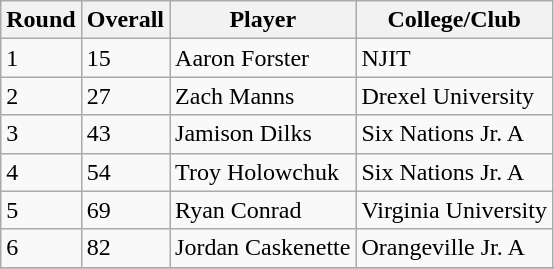<table class="wikitable">
<tr>
<th>Round</th>
<th>Overall</th>
<th>Player</th>
<th>College/Club</th>
</tr>
<tr>
<td>1</td>
<td>15</td>
<td>Aaron Forster</td>
<td>NJIT</td>
</tr>
<tr>
<td>2</td>
<td>27</td>
<td>Zach Manns</td>
<td>Drexel University</td>
</tr>
<tr>
<td>3</td>
<td>43</td>
<td>Jamison Dilks</td>
<td>Six Nations Jr. A</td>
</tr>
<tr>
<td>4</td>
<td>54</td>
<td>Troy Holowchuk</td>
<td>Six Nations Jr. A</td>
</tr>
<tr>
<td>5</td>
<td>69</td>
<td>Ryan Conrad</td>
<td>Virginia University</td>
</tr>
<tr>
<td>6</td>
<td>82</td>
<td>Jordan Caskenette</td>
<td>Orangeville Jr. A</td>
</tr>
<tr>
</tr>
</table>
